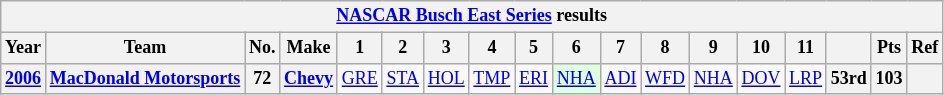<table class="wikitable" style="text-align:center; font-size:75%">
<tr>
<th colspan=18><a href='#'>NASCAR Busch East Series</a> results</th>
</tr>
<tr>
<th>Year</th>
<th>Team</th>
<th>No.</th>
<th>Make</th>
<th>1</th>
<th>2</th>
<th>3</th>
<th>4</th>
<th>5</th>
<th>6</th>
<th>7</th>
<th>8</th>
<th>9</th>
<th>10</th>
<th>11</th>
<th></th>
<th>Pts</th>
<th>Ref</th>
</tr>
<tr>
<th><a href='#'>2006</a></th>
<th><a href='#'>MacDonald Motorsports</a></th>
<th>72</th>
<th><a href='#'>Chevy</a></th>
<td><a href='#'>GRE</a></td>
<td><a href='#'>STA</a></td>
<td><a href='#'>HOL</a></td>
<td><a href='#'>TMP</a></td>
<td><a href='#'>ERI</a></td>
<td style="background:#DFFFDF;"><a href='#'>NHA</a><br></td>
<td><a href='#'>ADI</a></td>
<td><a href='#'>WFD</a></td>
<td><a href='#'>NHA</a></td>
<td><a href='#'>DOV</a></td>
<td><a href='#'>LRP</a></td>
<th>53rd</th>
<th>103</th>
<th></th>
</tr>
</table>
